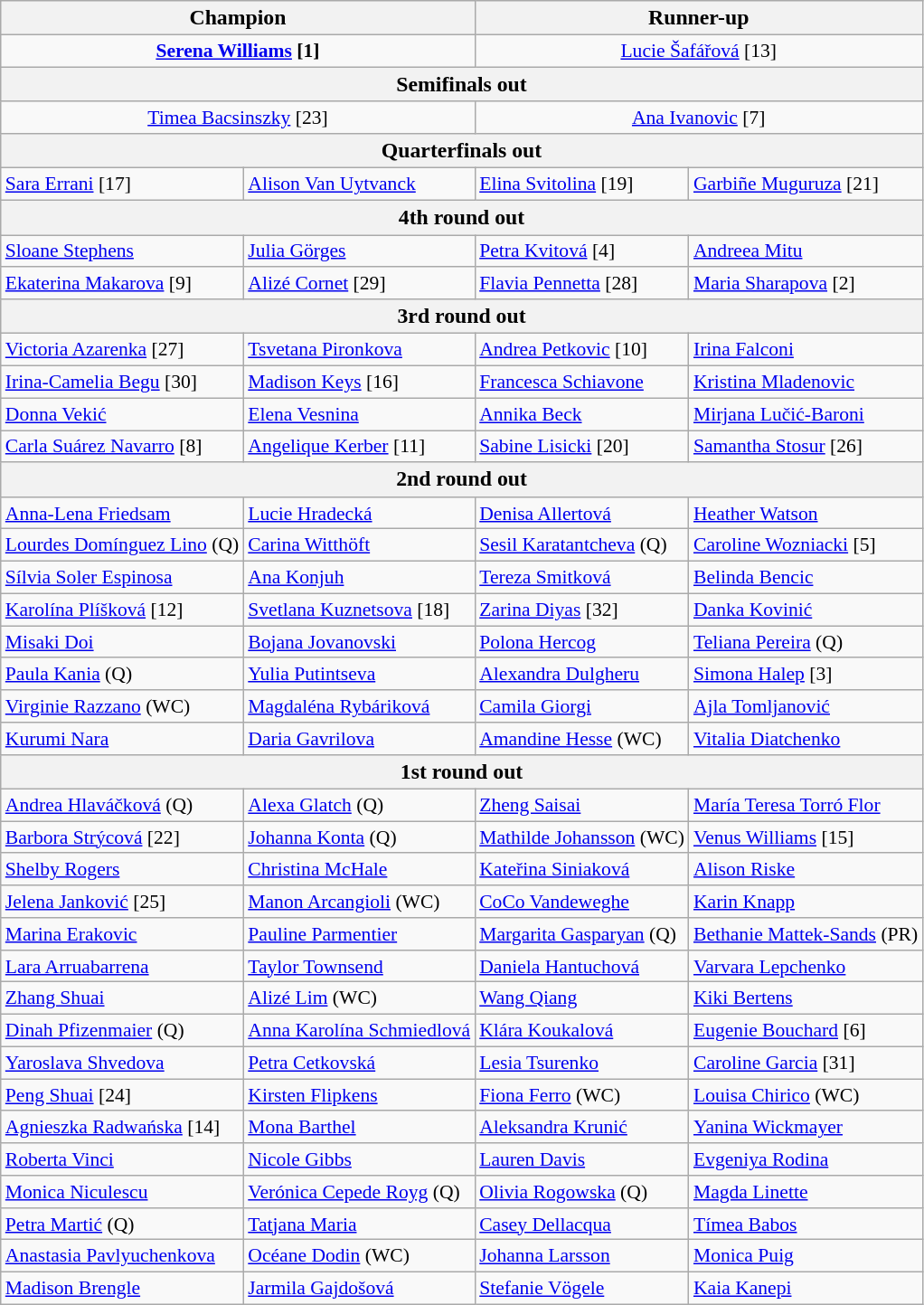<table class="wikitable collapsible collapsed" style="font-size:90%">
<tr style="font-size:110%">
<th colspan="2"><strong>Champion</strong></th>
<th colspan="2">Runner-up</th>
</tr>
<tr style="text-align:center;">
<td colspan="2"><strong> <a href='#'>Serena Williams</a> [1]</strong></td>
<td colspan="2"> <a href='#'>Lucie Šafářová</a> [13]</td>
</tr>
<tr style="font-size:110%">
<th colspan="4">Semifinals out</th>
</tr>
<tr style="text-align:center;">
<td colspan="2"> <a href='#'>Timea Bacsinszky</a> [23]</td>
<td colspan="2"> <a href='#'>Ana Ivanovic</a> [7]</td>
</tr>
<tr style="font-size:110%">
<th colspan="4">Quarterfinals out</th>
</tr>
<tr>
<td> <a href='#'>Sara Errani</a> [17]</td>
<td> <a href='#'>Alison Van Uytvanck</a></td>
<td> <a href='#'>Elina Svitolina</a> [19]</td>
<td> <a href='#'>Garbiñe Muguruza</a> [21]</td>
</tr>
<tr style="font-size:110%">
<th colspan="4">4th round out</th>
</tr>
<tr>
<td> <a href='#'>Sloane Stephens</a></td>
<td> <a href='#'>Julia Görges</a></td>
<td> <a href='#'>Petra Kvitová</a> [4]</td>
<td> <a href='#'>Andreea Mitu</a></td>
</tr>
<tr>
<td> <a href='#'>Ekaterina Makarova</a> [9]</td>
<td> <a href='#'>Alizé Cornet</a> [29]</td>
<td> <a href='#'>Flavia Pennetta</a> [28]</td>
<td> <a href='#'>Maria Sharapova</a> [2]</td>
</tr>
<tr style="font-size:110%">
<th colspan="4">3rd round out</th>
</tr>
<tr>
<td> <a href='#'>Victoria Azarenka</a> [27]</td>
<td> <a href='#'>Tsvetana Pironkova</a></td>
<td> <a href='#'>Andrea Petkovic</a> [10]</td>
<td> <a href='#'>Irina Falconi</a></td>
</tr>
<tr>
<td> <a href='#'>Irina-Camelia Begu</a> [30]</td>
<td> <a href='#'>Madison Keys</a> [16]</td>
<td> <a href='#'>Francesca Schiavone</a></td>
<td> <a href='#'>Kristina Mladenovic</a></td>
</tr>
<tr>
<td> <a href='#'>Donna Vekić</a></td>
<td> <a href='#'>Elena Vesnina</a></td>
<td> <a href='#'>Annika Beck</a></td>
<td> <a href='#'>Mirjana Lučić-Baroni</a></td>
</tr>
<tr>
<td> <a href='#'>Carla Suárez Navarro</a> [8]</td>
<td> <a href='#'>Angelique Kerber</a> [11]</td>
<td> <a href='#'>Sabine Lisicki</a> [20]</td>
<td> <a href='#'>Samantha Stosur</a> [26]</td>
</tr>
<tr style="font-size:110%">
<th colspan="4">2nd round out</th>
</tr>
<tr>
<td> <a href='#'>Anna-Lena Friedsam</a></td>
<td> <a href='#'>Lucie Hradecká</a></td>
<td> <a href='#'>Denisa Allertová</a></td>
<td> <a href='#'>Heather Watson</a></td>
</tr>
<tr>
<td> <a href='#'>Lourdes Domínguez Lino</a> (Q)</td>
<td> <a href='#'>Carina Witthöft</a></td>
<td> <a href='#'>Sesil Karatantcheva</a> (Q)</td>
<td> <a href='#'>Caroline Wozniacki</a> [5]</td>
</tr>
<tr>
<td> <a href='#'>Sílvia Soler Espinosa</a></td>
<td> <a href='#'>Ana Konjuh</a></td>
<td> <a href='#'>Tereza Smitková</a></td>
<td> <a href='#'>Belinda Bencic</a></td>
</tr>
<tr>
<td> <a href='#'>Karolína Plíšková</a> [12]</td>
<td> <a href='#'>Svetlana Kuznetsova</a> [18]</td>
<td> <a href='#'>Zarina Diyas</a> [32]</td>
<td> <a href='#'>Danka Kovinić</a></td>
</tr>
<tr>
<td> <a href='#'>Misaki Doi</a></td>
<td> <a href='#'>Bojana Jovanovski</a></td>
<td> <a href='#'>Polona Hercog</a></td>
<td> <a href='#'>Teliana Pereira</a> (Q)</td>
</tr>
<tr>
<td> <a href='#'>Paula Kania</a> (Q)</td>
<td> <a href='#'>Yulia Putintseva</a></td>
<td> <a href='#'>Alexandra Dulgheru</a></td>
<td> <a href='#'>Simona Halep</a> [3]</td>
</tr>
<tr>
<td> <a href='#'>Virginie Razzano</a> (WC)</td>
<td> <a href='#'>Magdaléna Rybáriková</a></td>
<td> <a href='#'>Camila Giorgi</a></td>
<td> <a href='#'>Ajla Tomljanović</a></td>
</tr>
<tr>
<td> <a href='#'>Kurumi Nara</a></td>
<td> <a href='#'>Daria Gavrilova</a></td>
<td> <a href='#'>Amandine Hesse</a> (WC)</td>
<td> <a href='#'>Vitalia Diatchenko</a></td>
</tr>
<tr style="font-size:110%">
<th colspan="4">1st round out</th>
</tr>
<tr>
<td> <a href='#'>Andrea Hlaváčková</a> (Q)</td>
<td> <a href='#'>Alexa Glatch</a> (Q)</td>
<td> <a href='#'>Zheng Saisai</a></td>
<td> <a href='#'>María Teresa Torró Flor</a></td>
</tr>
<tr>
<td> <a href='#'>Barbora Strýcová</a> [22]</td>
<td> <a href='#'>Johanna Konta</a> (Q)</td>
<td> <a href='#'>Mathilde Johansson</a> (WC)</td>
<td> <a href='#'>Venus Williams</a> [15]</td>
</tr>
<tr>
<td> <a href='#'>Shelby Rogers</a></td>
<td> <a href='#'>Christina McHale</a></td>
<td> <a href='#'>Kateřina Siniaková</a></td>
<td> <a href='#'>Alison Riske</a></td>
</tr>
<tr>
<td> <a href='#'>Jelena Janković</a> [25]</td>
<td> <a href='#'>Manon Arcangioli</a> (WC)</td>
<td> <a href='#'>CoCo Vandeweghe</a></td>
<td> <a href='#'>Karin Knapp</a></td>
</tr>
<tr>
<td> <a href='#'>Marina Erakovic</a></td>
<td> <a href='#'>Pauline Parmentier</a></td>
<td> <a href='#'>Margarita Gasparyan</a> (Q)</td>
<td> <a href='#'>Bethanie Mattek-Sands</a> (PR)</td>
</tr>
<tr>
<td> <a href='#'>Lara Arruabarrena</a></td>
<td> <a href='#'>Taylor Townsend</a></td>
<td> <a href='#'>Daniela Hantuchová</a></td>
<td> <a href='#'>Varvara Lepchenko</a></td>
</tr>
<tr>
<td> <a href='#'>Zhang Shuai</a></td>
<td> <a href='#'>Alizé Lim</a> (WC)</td>
<td> <a href='#'>Wang Qiang</a></td>
<td> <a href='#'>Kiki Bertens</a></td>
</tr>
<tr>
<td> <a href='#'>Dinah Pfizenmaier</a> (Q)</td>
<td> <a href='#'>Anna Karolína Schmiedlová</a></td>
<td> <a href='#'>Klára Koukalová</a></td>
<td> <a href='#'>Eugenie Bouchard</a> [6]</td>
</tr>
<tr>
<td> <a href='#'>Yaroslava Shvedova</a></td>
<td> <a href='#'>Petra Cetkovská</a></td>
<td> <a href='#'>Lesia Tsurenko</a></td>
<td> <a href='#'>Caroline Garcia</a> [31]</td>
</tr>
<tr>
<td> <a href='#'>Peng Shuai</a> [24]</td>
<td> <a href='#'>Kirsten Flipkens</a></td>
<td> <a href='#'>Fiona Ferro</a> (WC)</td>
<td> <a href='#'>Louisa Chirico</a> (WC)</td>
</tr>
<tr>
<td> <a href='#'>Agnieszka Radwańska</a> [14]</td>
<td> <a href='#'>Mona Barthel</a></td>
<td> <a href='#'>Aleksandra Krunić</a></td>
<td> <a href='#'>Yanina Wickmayer</a></td>
</tr>
<tr>
<td> <a href='#'>Roberta Vinci</a></td>
<td> <a href='#'>Nicole Gibbs</a></td>
<td> <a href='#'>Lauren Davis</a></td>
<td> <a href='#'>Evgeniya Rodina</a></td>
</tr>
<tr>
<td> <a href='#'>Monica Niculescu</a></td>
<td> <a href='#'>Verónica Cepede Royg</a> (Q)</td>
<td> <a href='#'>Olivia Rogowska</a> (Q)</td>
<td> <a href='#'>Magda Linette</a></td>
</tr>
<tr>
<td> <a href='#'>Petra Martić</a> (Q)</td>
<td> <a href='#'>Tatjana Maria</a></td>
<td> <a href='#'>Casey Dellacqua</a></td>
<td> <a href='#'>Tímea Babos</a></td>
</tr>
<tr>
<td> <a href='#'>Anastasia Pavlyuchenkova</a></td>
<td> <a href='#'>Océane Dodin</a> (WC)</td>
<td> <a href='#'>Johanna Larsson</a></td>
<td> <a href='#'>Monica Puig</a></td>
</tr>
<tr>
<td> <a href='#'>Madison Brengle</a></td>
<td> <a href='#'>Jarmila Gajdošová</a></td>
<td> <a href='#'>Stefanie Vögele</a></td>
<td> <a href='#'>Kaia Kanepi</a></td>
</tr>
</table>
